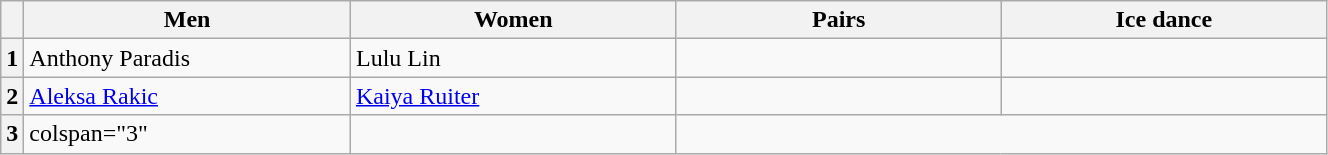<table class="wikitable unsortable" style="text-align:left; width:70%">
<tr>
<th scope="col"></th>
<th scope="col" style="width:25%">Men</th>
<th scope="col" style="width:25%">Women</th>
<th scope="col" style="width:25%">Pairs</th>
<th scope="col" style="width:25%">Ice dance</th>
</tr>
<tr>
<th scope="row">1</th>
<td>Anthony Paradis</td>
<td>Lulu Lin</td>
<td></td>
<td></td>
</tr>
<tr>
<th scope="row">2</th>
<td><a href='#'>Aleksa Rakic</a></td>
<td><a href='#'>Kaiya Ruiter</a></td>
<td></td>
<td></td>
</tr>
<tr>
<th scope="row">3</th>
<td>colspan="3" </td>
<td></td>
</tr>
</table>
